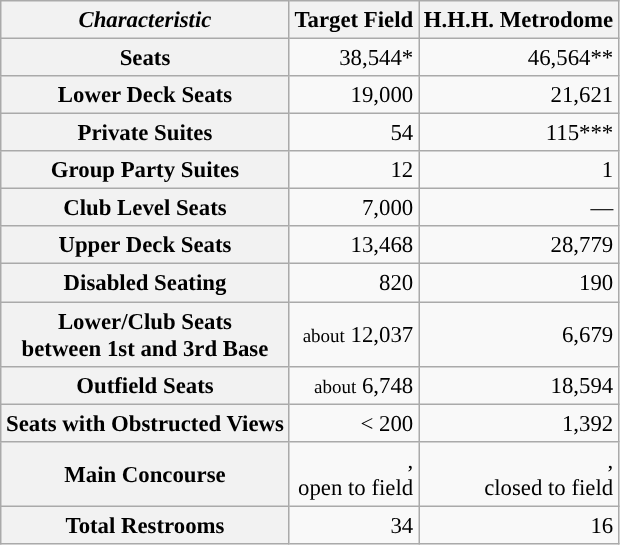<table class="wikitable" style="font-size: 95%; text-align:right;" style="text-align:center">
<tr>
<th><strong><em>Characteristic</em></strong></th>
<th>Target Field</th>
<th>H.H.H. Metrodome</th>
</tr>
<tr>
<th>Seats</th>
<td>38,544*</td>
<td>46,564**</td>
</tr>
<tr>
<th>Lower Deck Seats</th>
<td>19,000</td>
<td>21,621</td>
</tr>
<tr>
<th>Private Suites</th>
<td>54</td>
<td>115***</td>
</tr>
<tr>
<th>Group Party Suites</th>
<td>12</td>
<td>1</td>
</tr>
<tr>
<th>Club Level Seats</th>
<td>7,000</td>
<td>—</td>
</tr>
<tr>
<th>Upper Deck Seats</th>
<td>13,468</td>
<td>28,779</td>
</tr>
<tr>
<th>Disabled Seating</th>
<td>820</td>
<td>190</td>
</tr>
<tr>
<th>Lower/Club Seats<br> between 1st and 3rd Base</th>
<td><small>about</small> 12,037</td>
<td>6,679</td>
</tr>
<tr>
<th>Outfield Seats</th>
<td><small>about</small> 6,748</td>
<td>18,594</td>
</tr>
<tr>
<th>Seats with Obstructed Views</th>
<td>< 200</td>
<td>1,392</td>
</tr>
<tr>
<th>Main Concourse</th>
<td>,<br> open to field</td>
<td>,<br>closed to field</td>
</tr>
<tr>
<th>Total Restrooms</th>
<td>34</td>
<td>16</td>
</tr>
</table>
